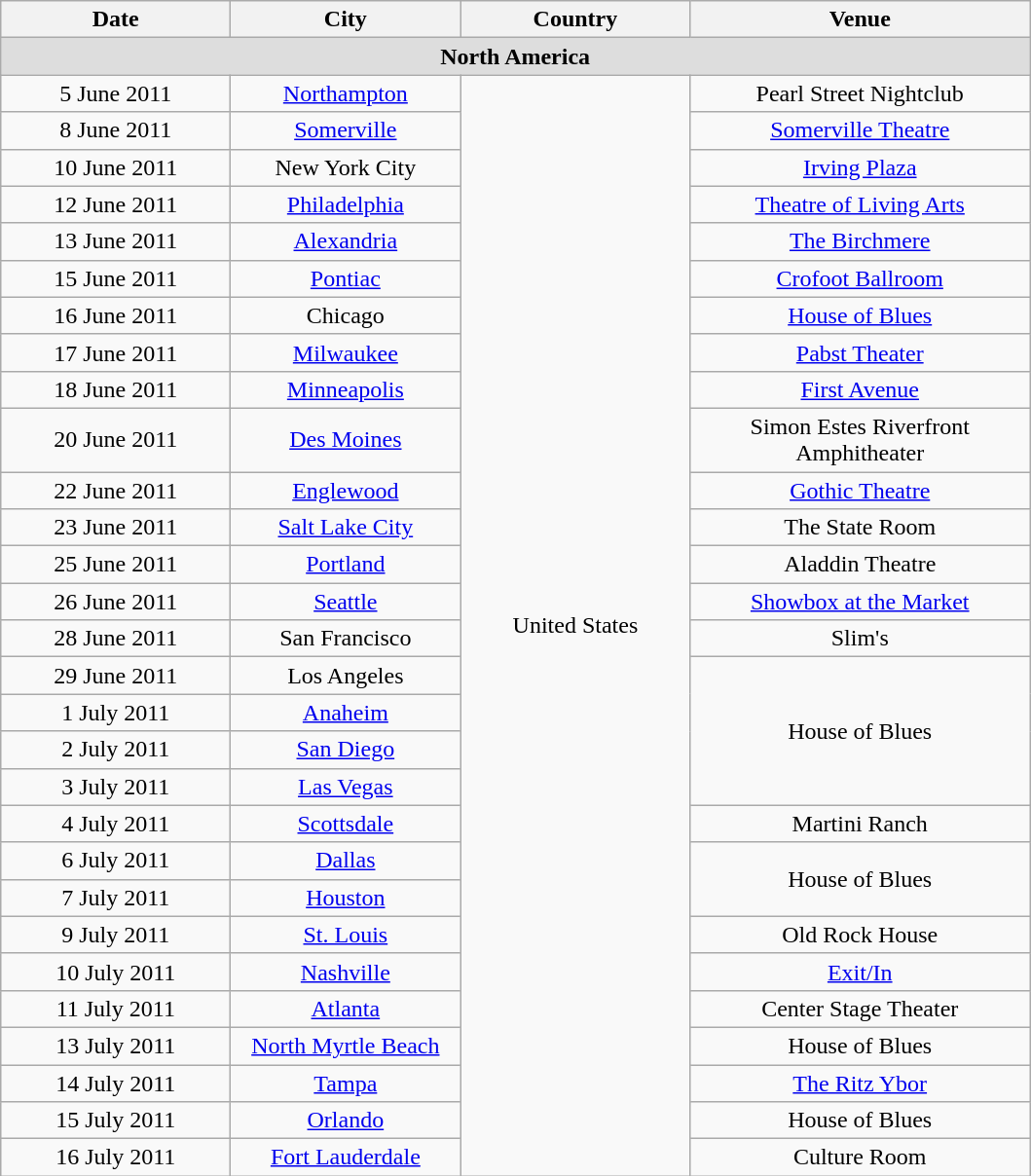<table class="wikitable" style="text-align:center;">
<tr>
<th width="150">Date</th>
<th width="150">City</th>
<th width="150">Country</th>
<th width="225">Venue</th>
</tr>
<tr bgcolor="#DDDDDD">
<td colspan=4><strong>North America</strong></td>
</tr>
<tr>
<td>5 June 2011</td>
<td><a href='#'>Northampton</a></td>
<td rowspan="29">United States</td>
<td>Pearl Street Nightclub</td>
</tr>
<tr>
<td>8 June 2011</td>
<td><a href='#'>Somerville</a></td>
<td><a href='#'>Somerville Theatre</a></td>
</tr>
<tr>
<td>10 June 2011</td>
<td>New York City</td>
<td><a href='#'>Irving Plaza</a></td>
</tr>
<tr>
<td>12 June 2011</td>
<td><a href='#'>Philadelphia</a></td>
<td><a href='#'>Theatre of Living Arts</a></td>
</tr>
<tr>
<td>13 June 2011</td>
<td><a href='#'>Alexandria</a></td>
<td><a href='#'>The Birchmere</a></td>
</tr>
<tr>
<td>15 June 2011</td>
<td><a href='#'>Pontiac</a></td>
<td><a href='#'>Crofoot Ballroom</a></td>
</tr>
<tr>
<td>16 June 2011</td>
<td>Chicago</td>
<td><a href='#'>House of Blues</a></td>
</tr>
<tr>
<td>17 June 2011</td>
<td><a href='#'>Milwaukee</a></td>
<td><a href='#'>Pabst Theater</a></td>
</tr>
<tr>
<td>18 June 2011</td>
<td><a href='#'>Minneapolis</a></td>
<td><a href='#'>First Avenue</a></td>
</tr>
<tr>
<td>20 June 2011</td>
<td><a href='#'>Des Moines</a></td>
<td>Simon Estes Riverfront Amphitheater</td>
</tr>
<tr>
<td>22 June 2011</td>
<td><a href='#'>Englewood</a></td>
<td><a href='#'>Gothic Theatre</a></td>
</tr>
<tr>
<td>23 June 2011</td>
<td><a href='#'>Salt Lake City</a></td>
<td>The State Room</td>
</tr>
<tr>
<td>25 June 2011</td>
<td><a href='#'>Portland</a></td>
<td>Aladdin Theatre</td>
</tr>
<tr>
<td>26 June 2011</td>
<td><a href='#'>Seattle</a></td>
<td><a href='#'>Showbox at the Market</a></td>
</tr>
<tr>
<td>28 June 2011</td>
<td>San Francisco</td>
<td>Slim's</td>
</tr>
<tr>
<td>29 June 2011</td>
<td>Los Angeles</td>
<td rowspan="4">House of Blues</td>
</tr>
<tr>
<td>1 July 2011</td>
<td><a href='#'>Anaheim</a></td>
</tr>
<tr>
<td>2 July 2011</td>
<td><a href='#'>San Diego</a></td>
</tr>
<tr>
<td>3 July 2011</td>
<td><a href='#'>Las Vegas</a></td>
</tr>
<tr>
<td>4 July 2011</td>
<td><a href='#'>Scottsdale</a></td>
<td>Martini Ranch</td>
</tr>
<tr>
<td>6 July 2011</td>
<td><a href='#'>Dallas</a></td>
<td rowspan="2">House of Blues</td>
</tr>
<tr>
<td>7 July 2011</td>
<td><a href='#'>Houston</a></td>
</tr>
<tr>
<td>9 July 2011</td>
<td><a href='#'>St. Louis</a></td>
<td>Old Rock House</td>
</tr>
<tr>
<td>10 July 2011</td>
<td><a href='#'>Nashville</a></td>
<td><a href='#'>Exit/In</a></td>
</tr>
<tr>
<td>11 July 2011</td>
<td><a href='#'>Atlanta</a></td>
<td>Center Stage Theater</td>
</tr>
<tr>
<td>13 July 2011</td>
<td><a href='#'>North Myrtle Beach</a></td>
<td>House of Blues</td>
</tr>
<tr>
<td>14 July 2011</td>
<td><a href='#'>Tampa</a></td>
<td><a href='#'>The Ritz Ybor</a></td>
</tr>
<tr>
<td>15 July 2011</td>
<td><a href='#'>Orlando</a></td>
<td>House of Blues</td>
</tr>
<tr>
<td>16 July 2011</td>
<td><a href='#'>Fort Lauderdale</a></td>
<td>Culture Room</td>
</tr>
</table>
